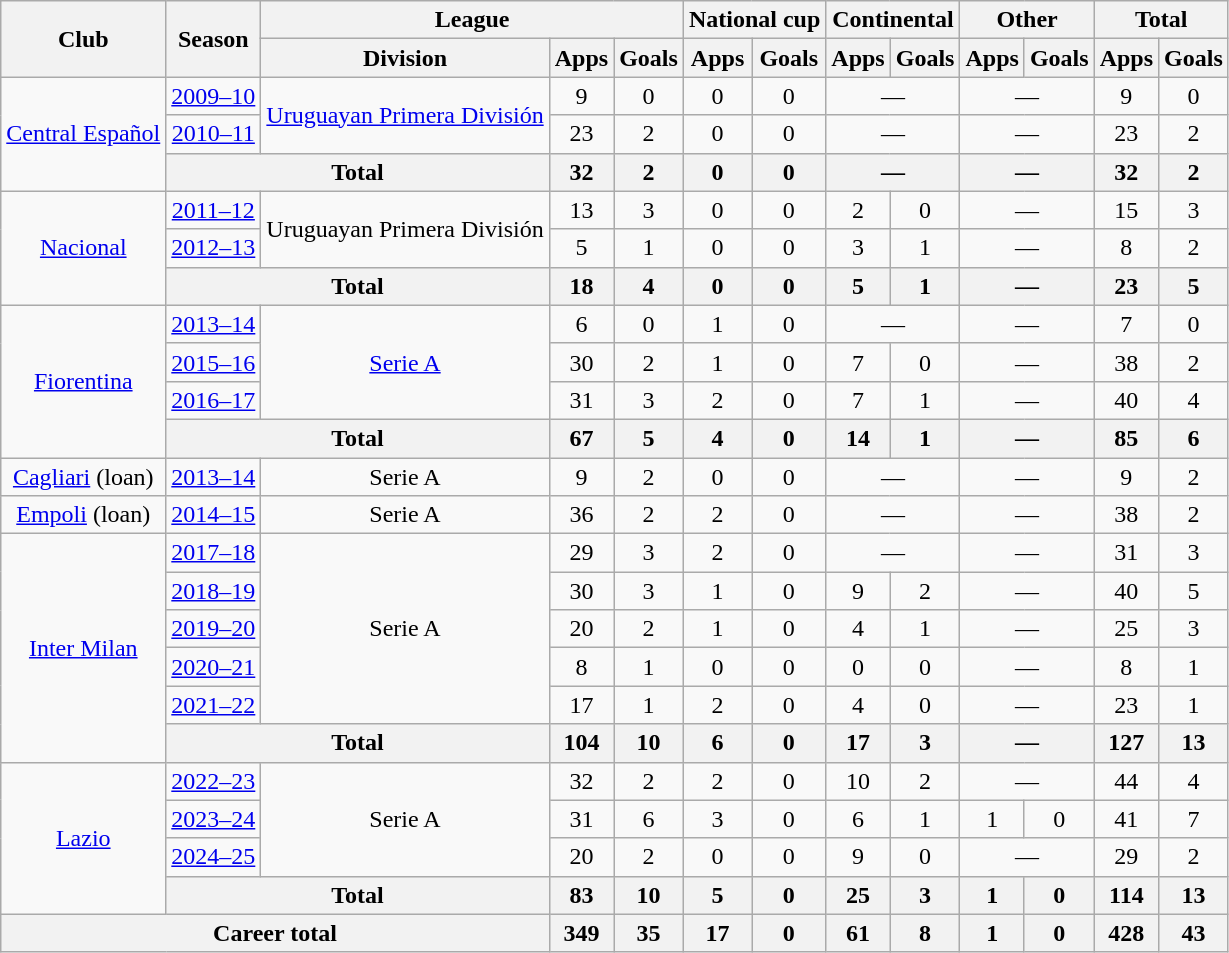<table class="wikitable" style="text-align:center">
<tr>
<th rowspan="2">Club</th>
<th rowspan="2">Season</th>
<th colspan="3">League</th>
<th colspan="2">National cup</th>
<th colspan="2">Continental</th>
<th colspan="2">Other</th>
<th colspan="2">Total</th>
</tr>
<tr>
<th>Division</th>
<th>Apps</th>
<th>Goals</th>
<th>Apps</th>
<th>Goals</th>
<th>Apps</th>
<th>Goals</th>
<th>Apps</th>
<th>Goals</th>
<th>Apps</th>
<th>Goals</th>
</tr>
<tr>
<td rowspan="3"><a href='#'>Central Español</a></td>
<td><a href='#'>2009–10</a></td>
<td rowspan="2"><a href='#'>Uruguayan Primera División</a></td>
<td>9</td>
<td>0</td>
<td>0</td>
<td>0</td>
<td colspan="2">—</td>
<td colspan="2">—</td>
<td>9</td>
<td>0</td>
</tr>
<tr>
<td><a href='#'>2010–11</a></td>
<td>23</td>
<td>2</td>
<td>0</td>
<td>0</td>
<td colspan="2">—</td>
<td colspan="2">—</td>
<td>23</td>
<td>2</td>
</tr>
<tr>
<th colspan="2">Total</th>
<th>32</th>
<th>2</th>
<th>0</th>
<th>0</th>
<th colspan="2">—</th>
<th colspan="2">—</th>
<th>32</th>
<th>2</th>
</tr>
<tr>
<td rowspan="3"><a href='#'>Nacional</a></td>
<td><a href='#'>2011–12</a></td>
<td rowspan="2">Uruguayan Primera División</td>
<td>13</td>
<td>3</td>
<td>0</td>
<td>0</td>
<td>2</td>
<td>0</td>
<td colspan="2">—</td>
<td>15</td>
<td>3</td>
</tr>
<tr>
<td><a href='#'>2012–13</a></td>
<td>5</td>
<td>1</td>
<td>0</td>
<td>0</td>
<td>3</td>
<td>1</td>
<td colspan="2">—</td>
<td>8</td>
<td>2</td>
</tr>
<tr>
<th colspan="2">Total</th>
<th>18</th>
<th>4</th>
<th>0</th>
<th>0</th>
<th>5</th>
<th>1</th>
<th colspan="2">—</th>
<th>23</th>
<th>5</th>
</tr>
<tr>
<td rowspan="4"><a href='#'>Fiorentina</a></td>
<td><a href='#'>2013–14</a></td>
<td rowspan="3"><a href='#'>Serie A</a></td>
<td>6</td>
<td>0</td>
<td>1</td>
<td>0</td>
<td colspan="2">—</td>
<td colspan="2">—</td>
<td>7</td>
<td>0</td>
</tr>
<tr>
<td><a href='#'>2015–16</a></td>
<td>30</td>
<td>2</td>
<td>1</td>
<td>0</td>
<td>7</td>
<td>0</td>
<td colspan="2">—</td>
<td>38</td>
<td>2</td>
</tr>
<tr>
<td><a href='#'>2016–17</a></td>
<td>31</td>
<td>3</td>
<td>2</td>
<td>0</td>
<td>7</td>
<td>1</td>
<td colspan="2">—</td>
<td>40</td>
<td>4</td>
</tr>
<tr>
<th colspan="2">Total</th>
<th>67</th>
<th>5</th>
<th>4</th>
<th>0</th>
<th>14</th>
<th>1</th>
<th colspan="2">—</th>
<th>85</th>
<th>6</th>
</tr>
<tr>
<td><a href='#'>Cagliari</a> (loan)</td>
<td><a href='#'>2013–14</a></td>
<td>Serie A</td>
<td>9</td>
<td>2</td>
<td>0</td>
<td>0</td>
<td colspan="2">—</td>
<td colspan="2">—</td>
<td>9</td>
<td>2</td>
</tr>
<tr>
<td><a href='#'>Empoli</a> (loan)</td>
<td><a href='#'>2014–15</a></td>
<td>Serie A</td>
<td>36</td>
<td>2</td>
<td>2</td>
<td>0</td>
<td colspan="2">—</td>
<td colspan="2">—</td>
<td>38</td>
<td>2</td>
</tr>
<tr>
<td rowspan="6"><a href='#'>Inter Milan</a></td>
<td><a href='#'>2017–18</a></td>
<td rowspan="5">Serie A</td>
<td>29</td>
<td>3</td>
<td>2</td>
<td>0</td>
<td colspan="2">—</td>
<td colspan="2">—</td>
<td>31</td>
<td>3</td>
</tr>
<tr>
<td><a href='#'>2018–19</a></td>
<td>30</td>
<td>3</td>
<td>1</td>
<td>0</td>
<td>9</td>
<td>2</td>
<td colspan="2">—</td>
<td>40</td>
<td>5</td>
</tr>
<tr>
<td><a href='#'>2019–20</a></td>
<td>20</td>
<td>2</td>
<td>1</td>
<td>0</td>
<td>4</td>
<td>1</td>
<td colspan="2">—</td>
<td>25</td>
<td>3</td>
</tr>
<tr>
<td><a href='#'>2020–21</a></td>
<td>8</td>
<td>1</td>
<td>0</td>
<td>0</td>
<td>0</td>
<td>0</td>
<td colspan="2">—</td>
<td>8</td>
<td>1</td>
</tr>
<tr>
<td><a href='#'>2021–22</a></td>
<td>17</td>
<td>1</td>
<td>2</td>
<td>0</td>
<td>4</td>
<td>0</td>
<td colspan="2">—</td>
<td>23</td>
<td>1</td>
</tr>
<tr>
<th colspan="2">Total</th>
<th>104</th>
<th>10</th>
<th>6</th>
<th>0</th>
<th>17</th>
<th>3</th>
<th colspan="2">—</th>
<th>127</th>
<th>13</th>
</tr>
<tr>
<td rowspan="4"><a href='#'>Lazio</a></td>
<td><a href='#'>2022–23</a></td>
<td rowspan="3">Serie A</td>
<td>32</td>
<td>2</td>
<td>2</td>
<td>0</td>
<td>10</td>
<td>2</td>
<td colspan="2">—</td>
<td>44</td>
<td>4</td>
</tr>
<tr>
<td><a href='#'>2023–24</a></td>
<td>31</td>
<td>6</td>
<td>3</td>
<td>0</td>
<td>6</td>
<td>1</td>
<td>1</td>
<td>0</td>
<td>41</td>
<td>7</td>
</tr>
<tr>
<td><a href='#'>2024–25</a></td>
<td>20</td>
<td>2</td>
<td>0</td>
<td>0</td>
<td>9</td>
<td>0</td>
<td colspan="2">—</td>
<td>29</td>
<td>2</td>
</tr>
<tr>
<th colspan="2">Total</th>
<th>83</th>
<th>10</th>
<th>5</th>
<th>0</th>
<th>25</th>
<th>3</th>
<th>1</th>
<th>0</th>
<th>114</th>
<th>13</th>
</tr>
<tr>
<th colspan="3">Career total</th>
<th>349</th>
<th>35</th>
<th>17</th>
<th>0</th>
<th>61</th>
<th>8</th>
<th>1</th>
<th>0</th>
<th>428</th>
<th>43</th>
</tr>
</table>
